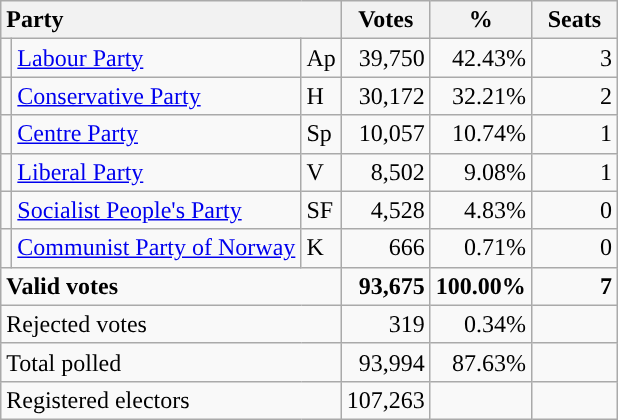<table class="wikitable" border="1" style="text-align:right;">
<tr>
<th style="text-align:left;" colspan=3>Party</th>
<th align=center width="50">Votes</th>
<th align=center width="50">%</th>
<th align=center width="50">Seats</th>
</tr>
<tr>
<td style="color:inherit;background:"></td>
<td align=left><a href='#'>Labour Party</a></td>
<td align=left>Ap</td>
<td>39,750</td>
<td>42.43%</td>
<td>3</td>
</tr>
<tr>
<td style="color:inherit;background:"></td>
<td align=left><a href='#'>Conservative Party</a></td>
<td align=left>H</td>
<td>30,172</td>
<td>32.21%</td>
<td>2</td>
</tr>
<tr>
<td style="color:inherit;background:"></td>
<td align=left><a href='#'>Centre Party</a></td>
<td align=left>Sp</td>
<td>10,057</td>
<td>10.74%</td>
<td>1</td>
</tr>
<tr>
<td style="color:inherit;background:"></td>
<td align=left><a href='#'>Liberal Party</a></td>
<td align=left>V</td>
<td>8,502</td>
<td>9.08%</td>
<td>1</td>
</tr>
<tr>
<td style="color:inherit;background:"></td>
<td align=left><a href='#'>Socialist People's Party</a></td>
<td align=left>SF</td>
<td>4,528</td>
<td>4.83%</td>
<td>0</td>
</tr>
<tr>
<td style="color:inherit;background:"></td>
<td align=left><a href='#'>Communist Party of Norway</a></td>
<td align=left>K</td>
<td>666</td>
<td>0.71%</td>
<td>0</td>
</tr>
<tr style="font-weight:bold">
<td align=left colspan=3>Valid votes</td>
<td>93,675</td>
<td>100.00%</td>
<td>7</td>
</tr>
<tr>
<td align=left colspan=3>Rejected votes</td>
<td>319</td>
<td>0.34%</td>
<td></td>
</tr>
<tr>
<td align=left colspan=3>Total polled</td>
<td>93,994</td>
<td>87.63%</td>
<td></td>
</tr>
<tr>
<td align=left colspan=3>Registered electors</td>
<td>107,263</td>
<td></td>
<td></td>
</tr>
</table>
